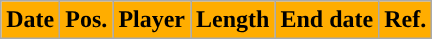<table class="wikitable plainrowheaders sortable">
<tr>
<th style="background:#FFAD00; color:#000000;">Date</th>
<th style="background:#FFAD00; color:#000000;">Pos.</th>
<th style="background:#FFAD00; color:#000000;">Player</th>
<th style="background:#FFAD00; color:#000000;">Length</th>
<th style="background:#FFAD00; color:#000000;">End date</th>
<th style="background:#FFAD00; color:#000000;">Ref.</th>
</tr>
</table>
